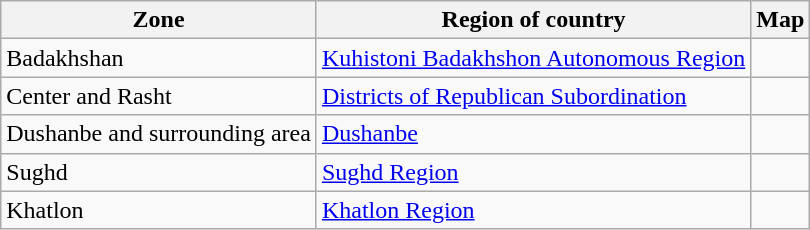<table class="wikitable">
<tr>
<th>Zone</th>
<th>Region of country</th>
<th>Map</th>
</tr>
<tr>
<td>Badakhshan</td>
<td><a href='#'>Kuhistoni Badakhshon Autonomous Region</a></td>
<td></td>
</tr>
<tr>
<td>Center and Rasht</td>
<td><a href='#'>Districts of Republican Subordination</a></td>
<td></td>
</tr>
<tr>
<td>Dushanbe and surrounding area</td>
<td><a href='#'>Dushanbe</a></td>
<td></td>
</tr>
<tr>
<td>Sughd</td>
<td><a href='#'>Sughd Region</a></td>
<td></td>
</tr>
<tr>
<td>Khatlon</td>
<td><a href='#'>Khatlon Region</a></td>
<td></td>
</tr>
</table>
